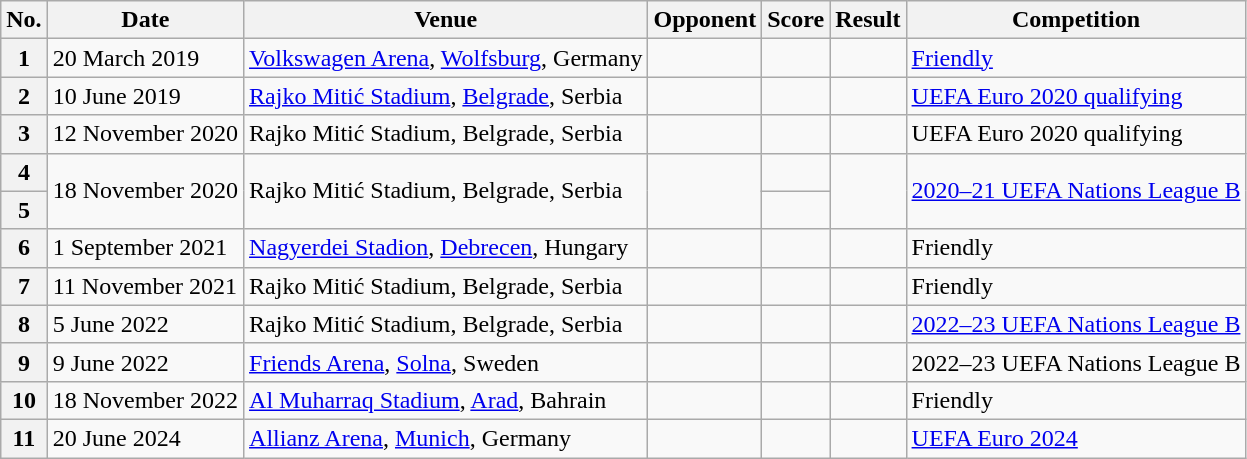<table class="wikitable sortable">
<tr>
<th>No.</th>
<th>Date</th>
<th>Venue</th>
<th>Opponent</th>
<th>Score</th>
<th>Result</th>
<th>Competition</th>
</tr>
<tr>
<th>1</th>
<td>20 March 2019</td>
<td><a href='#'>Volkswagen Arena</a>, <a href='#'>Wolfsburg</a>, Germany</td>
<td></td>
<td></td>
<td></td>
<td><a href='#'>Friendly</a></td>
</tr>
<tr>
<th>2</th>
<td>10 June 2019</td>
<td><a href='#'>Rajko Mitić Stadium</a>, <a href='#'>Belgrade</a>, Serbia</td>
<td></td>
<td></td>
<td></td>
<td><a href='#'>UEFA Euro 2020 qualifying</a></td>
</tr>
<tr>
<th>3</th>
<td>12 November 2020</td>
<td>Rajko Mitić Stadium, Belgrade, Serbia</td>
<td></td>
<td></td>
<td></td>
<td>UEFA Euro 2020 qualifying</td>
</tr>
<tr>
<th>4</th>
<td rowspan="2">18 November 2020</td>
<td rowspan="2">Rajko Mitić Stadium, Belgrade, Serbia</td>
<td rowspan="2"></td>
<td></td>
<td rowspan="2"></td>
<td rowspan="2"><a href='#'>2020–21 UEFA Nations League B</a></td>
</tr>
<tr>
<th>5</th>
<td></td>
</tr>
<tr>
<th>6</th>
<td>1 September 2021</td>
<td><a href='#'>Nagyerdei Stadion</a>, <a href='#'>Debrecen</a>, Hungary</td>
<td></td>
<td></td>
<td></td>
<td>Friendly</td>
</tr>
<tr>
<th>7</th>
<td>11 November 2021</td>
<td>Rajko Mitić Stadium, Belgrade, Serbia</td>
<td></td>
<td></td>
<td></td>
<td>Friendly</td>
</tr>
<tr>
<th>8</th>
<td>5 June 2022</td>
<td>Rajko Mitić Stadium, Belgrade, Serbia</td>
<td></td>
<td></td>
<td></td>
<td><a href='#'>2022–23 UEFA Nations League B</a></td>
</tr>
<tr>
<th>9</th>
<td>9 June 2022</td>
<td><a href='#'>Friends Arena</a>, <a href='#'>Solna</a>, Sweden</td>
<td></td>
<td></td>
<td></td>
<td>2022–23 UEFA Nations League B</td>
</tr>
<tr>
<th>10</th>
<td>18 November 2022</td>
<td><a href='#'>Al Muharraq Stadium</a>, <a href='#'>Arad</a>, Bahrain</td>
<td></td>
<td></td>
<td></td>
<td>Friendly</td>
</tr>
<tr>
<th>11</th>
<td>20 June 2024</td>
<td><a href='#'>Allianz Arena</a>, <a href='#'>Munich</a>, Germany</td>
<td></td>
<td></td>
<td></td>
<td><a href='#'>UEFA Euro 2024</a></td>
</tr>
</table>
